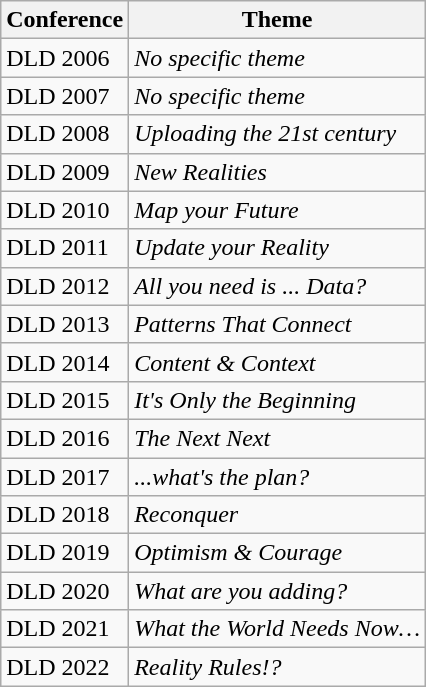<table class="wikitable">
<tr>
<th>Conference</th>
<th>Theme</th>
</tr>
<tr>
<td>DLD 2006</td>
<td><em>No specific theme</em></td>
</tr>
<tr>
<td>DLD 2007</td>
<td><em>No specific theme</em></td>
</tr>
<tr>
<td>DLD 2008</td>
<td><em>Uploading the 21st century</em></td>
</tr>
<tr>
<td>DLD 2009</td>
<td><em>New Realities</em></td>
</tr>
<tr>
<td>DLD 2010</td>
<td><em>Map your Future</em></td>
</tr>
<tr>
<td>DLD 2011</td>
<td><em>Update your Reality</em></td>
</tr>
<tr>
<td>DLD 2012</td>
<td><em>All you need is ... Data?</em></td>
</tr>
<tr>
<td>DLD 2013</td>
<td><em>Patterns That Connect</em></td>
</tr>
<tr>
<td>DLD 2014</td>
<td><em>Content & Context</em> </td>
</tr>
<tr>
<td>DLD 2015</td>
<td><em>It's Only the Beginning</em></td>
</tr>
<tr>
<td>DLD 2016</td>
<td><em>The Next Next</em></td>
</tr>
<tr>
<td>DLD 2017</td>
<td><em>...what's the plan?</em></td>
</tr>
<tr>
<td>DLD 2018</td>
<td><em>Reconquer</em></td>
</tr>
<tr>
<td>DLD 2019</td>
<td><em>Optimism & Courage</em></td>
</tr>
<tr>
<td>DLD 2020</td>
<td><em>What are you adding?</em></td>
</tr>
<tr>
<td>DLD 2021</td>
<td><em>What the World Needs Now…</em></td>
</tr>
<tr>
<td>DLD 2022</td>
<td><em>Reality Rules!?</em></td>
</tr>
</table>
